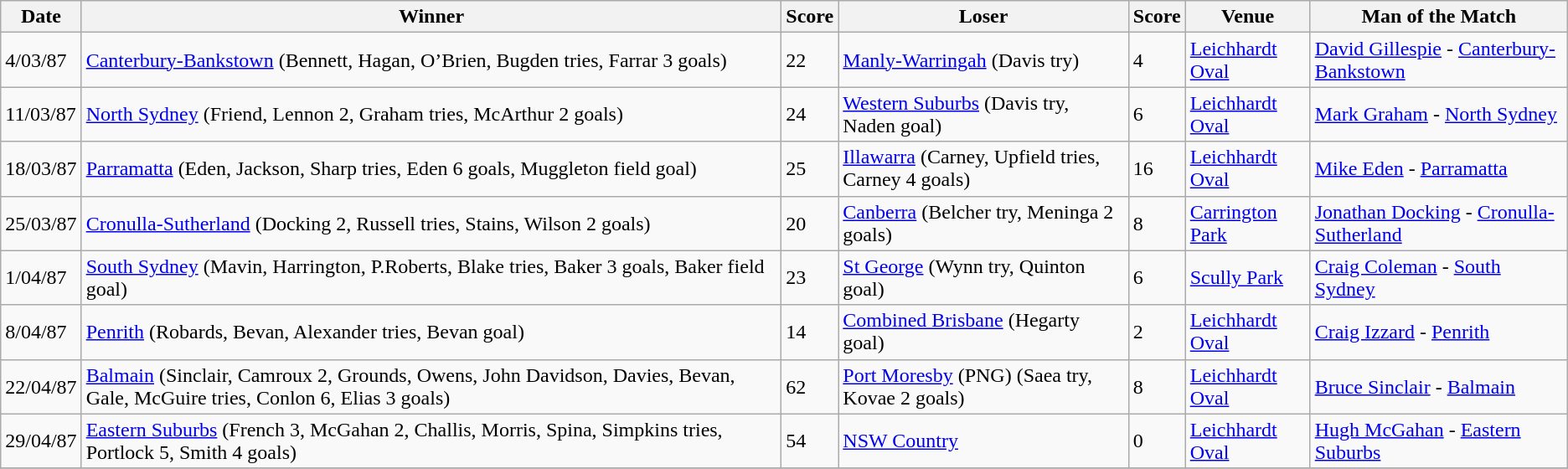<table class="wikitable">
<tr>
<th>Date</th>
<th>Winner</th>
<th>Score</th>
<th>Loser</th>
<th>Score</th>
<th>Venue</th>
<th>Man of the Match</th>
</tr>
<tr>
<td>4/03/87</td>
<td> <a href='#'>Canterbury-Bankstown</a> (Bennett, Hagan, O’Brien, Bugden tries, Farrar 3 goals)</td>
<td>22</td>
<td> <a href='#'>Manly-Warringah</a> (Davis try)</td>
<td>4</td>
<td><a href='#'>Leichhardt Oval</a></td>
<td><a href='#'>David Gillespie</a> - <a href='#'>Canterbury-Bankstown</a></td>
</tr>
<tr>
<td>11/03/87</td>
<td> <a href='#'>North Sydney</a> (Friend, Lennon 2, Graham tries, McArthur 2 goals)</td>
<td>24</td>
<td> <a href='#'>Western Suburbs</a> (Davis try, Naden goal)</td>
<td>6</td>
<td><a href='#'>Leichhardt Oval</a></td>
<td><a href='#'>Mark Graham</a> - <a href='#'>North Sydney</a></td>
</tr>
<tr>
<td>18/03/87</td>
<td> <a href='#'>Parramatta</a> (Eden, Jackson, Sharp tries, Eden 6 goals, Muggleton field goal)</td>
<td>25</td>
<td> <a href='#'>Illawarra</a> (Carney, Upfield tries, Carney 4 goals)</td>
<td>16</td>
<td><a href='#'>Leichhardt Oval</a></td>
<td><a href='#'>Mike Eden</a> - <a href='#'>Parramatta</a></td>
</tr>
<tr>
<td>25/03/87</td>
<td> <a href='#'>Cronulla-Sutherland</a> (Docking 2, Russell tries, Stains, Wilson 2 goals)</td>
<td>20</td>
<td> <a href='#'>Canberra</a> (Belcher try, Meninga 2 goals)</td>
<td>8</td>
<td><a href='#'>Carrington Park</a></td>
<td><a href='#'>Jonathan Docking</a> - <a href='#'>Cronulla-Sutherland</a></td>
</tr>
<tr>
<td>1/04/87</td>
<td> <a href='#'>South Sydney</a> (Mavin, Harrington, P.Roberts, Blake tries, Baker 3 goals, Baker field goal)</td>
<td>23</td>
<td> <a href='#'>St George</a> (Wynn try, Quinton goal)</td>
<td>6</td>
<td><a href='#'>Scully Park</a></td>
<td><a href='#'>Craig Coleman</a> - <a href='#'>South Sydney</a></td>
</tr>
<tr>
<td>8/04/87</td>
<td> <a href='#'>Penrith</a> (Robards, Bevan, Alexander tries, Bevan goal)</td>
<td>14</td>
<td> <a href='#'>Combined Brisbane</a> (Hegarty goal)</td>
<td>2</td>
<td><a href='#'>Leichhardt Oval</a></td>
<td><a href='#'>Craig Izzard</a> - <a href='#'>Penrith</a></td>
</tr>
<tr>
<td>22/04/87</td>
<td> <a href='#'>Balmain</a> (Sinclair, Camroux 2, Grounds, Owens, John Davidson, Davies, Bevan, Gale, McGuire tries, Conlon 6, Elias 3 goals)</td>
<td>62</td>
<td> <a href='#'>Port Moresby</a> (PNG) (Saea try, Kovae 2 goals)</td>
<td>8</td>
<td><a href='#'>Leichhardt Oval</a></td>
<td><a href='#'>Bruce Sinclair</a> - <a href='#'>Balmain</a></td>
</tr>
<tr>
<td>29/04/87</td>
<td> <a href='#'>Eastern Suburbs</a> (French 3, McGahan 2, Challis, Morris, Spina, Simpkins tries, Portlock 5, Smith 4 goals)</td>
<td>54</td>
<td> <a href='#'>NSW Country</a></td>
<td>0</td>
<td><a href='#'>Leichhardt Oval</a></td>
<td><a href='#'>Hugh McGahan</a> - <a href='#'>Eastern Suburbs</a></td>
</tr>
<tr>
</tr>
</table>
